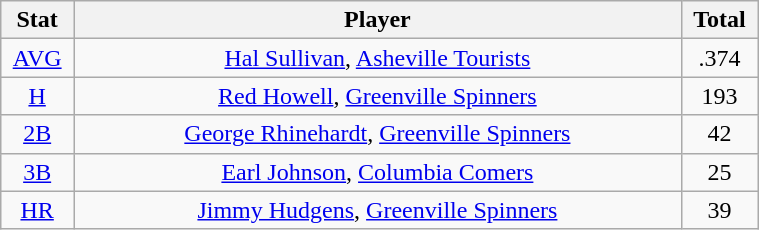<table class="wikitable" width="40%" style="text-align:center;">
<tr>
<th width="5%">Stat</th>
<th width="60%">Player</th>
<th width="5%">Total</th>
</tr>
<tr>
<td><a href='#'>AVG</a></td>
<td><a href='#'>Hal Sullivan</a>, <a href='#'>Asheville Tourists</a></td>
<td>.374</td>
</tr>
<tr>
<td><a href='#'>H</a></td>
<td><a href='#'>Red Howell</a>, <a href='#'>Greenville Spinners</a></td>
<td>193</td>
</tr>
<tr>
<td><a href='#'>2B</a></td>
<td><a href='#'>George Rhinehardt</a>, <a href='#'>Greenville Spinners</a></td>
<td>42</td>
</tr>
<tr>
<td><a href='#'>3B</a></td>
<td><a href='#'>Earl Johnson</a>, <a href='#'>Columbia Comers</a></td>
<td>25</td>
</tr>
<tr>
<td><a href='#'>HR</a></td>
<td><a href='#'>Jimmy Hudgens</a>, <a href='#'>Greenville Spinners</a></td>
<td>39</td>
</tr>
</table>
